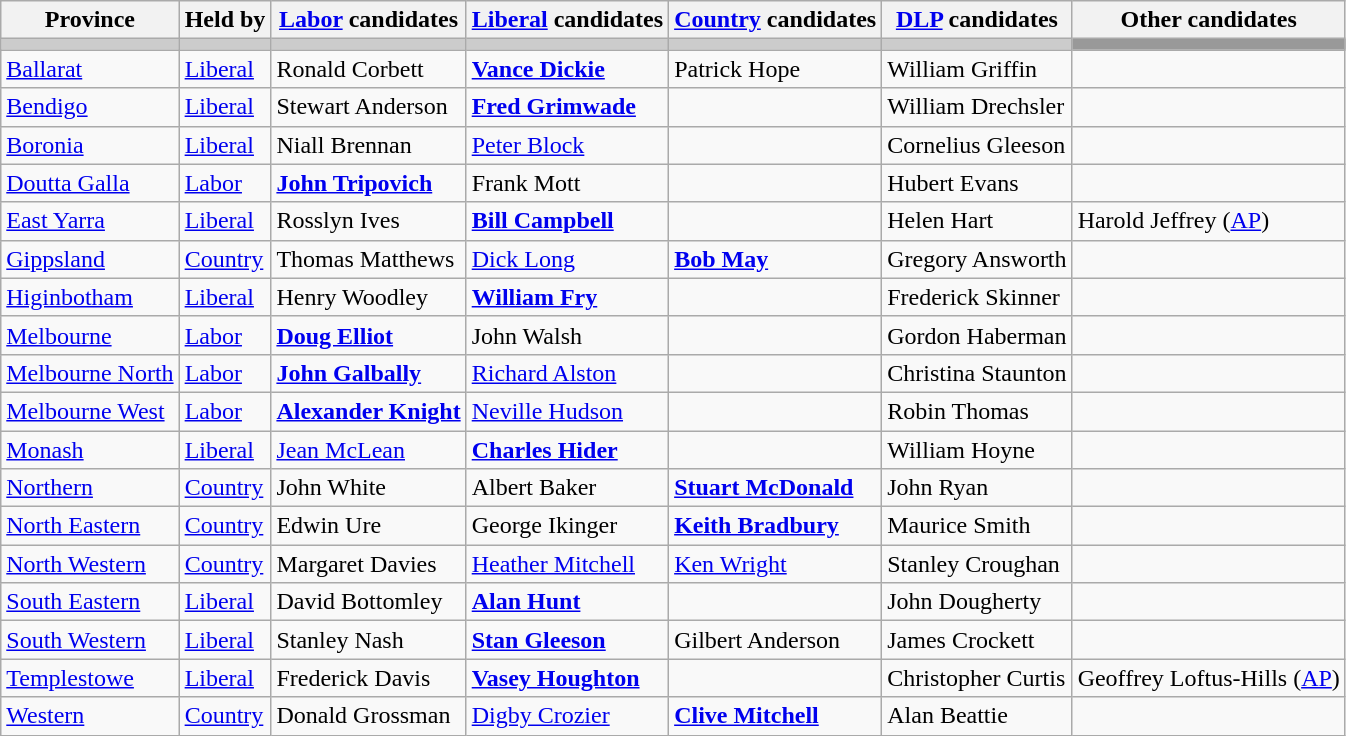<table class="wikitable">
<tr>
<th>Province</th>
<th>Held by</th>
<th><a href='#'>Labor</a> candidates</th>
<th><a href='#'>Liberal</a> candidates</th>
<th><a href='#'>Country</a> candidates</th>
<th><a href='#'>DLP</a> candidates</th>
<th>Other candidates</th>
</tr>
<tr bgcolor="#cccccc">
<td></td>
<td></td>
<td></td>
<td></td>
<td></td>
<td></td>
<td bgcolor="#999999"></td>
</tr>
<tr>
<td><a href='#'>Ballarat</a></td>
<td><a href='#'>Liberal</a></td>
<td>Ronald Corbett</td>
<td><strong><a href='#'>Vance Dickie</a></strong></td>
<td>Patrick Hope</td>
<td>William Griffin</td>
<td></td>
</tr>
<tr>
<td><a href='#'>Bendigo</a></td>
<td><a href='#'>Liberal</a></td>
<td>Stewart Anderson</td>
<td><strong><a href='#'>Fred Grimwade</a></strong></td>
<td></td>
<td>William Drechsler</td>
<td></td>
</tr>
<tr>
<td><a href='#'>Boronia</a></td>
<td><a href='#'>Liberal</a></td>
<td>Niall Brennan</td>
<td><a href='#'>Peter Block</a></td>
<td></td>
<td>Cornelius Gleeson</td>
<td></td>
</tr>
<tr>
<td><a href='#'>Doutta Galla</a></td>
<td><a href='#'>Labor</a></td>
<td><strong><a href='#'>John Tripovich</a></strong></td>
<td>Frank Mott</td>
<td></td>
<td>Hubert Evans</td>
<td></td>
</tr>
<tr>
<td><a href='#'>East Yarra</a></td>
<td><a href='#'>Liberal</a></td>
<td>Rosslyn Ives</td>
<td><strong><a href='#'>Bill Campbell</a></strong></td>
<td></td>
<td>Helen Hart</td>
<td>Harold Jeffrey (<a href='#'>AP</a>)</td>
</tr>
<tr>
<td><a href='#'>Gippsland</a></td>
<td><a href='#'>Country</a></td>
<td>Thomas Matthews</td>
<td><a href='#'>Dick Long</a></td>
<td><strong><a href='#'>Bob May</a></strong></td>
<td>Gregory Answorth</td>
<td></td>
</tr>
<tr>
<td><a href='#'>Higinbotham</a></td>
<td><a href='#'>Liberal</a></td>
<td>Henry Woodley</td>
<td><strong><a href='#'>William Fry</a></strong></td>
<td></td>
<td>Frederick Skinner</td>
<td></td>
</tr>
<tr>
<td><a href='#'>Melbourne</a></td>
<td><a href='#'>Labor</a></td>
<td><strong><a href='#'>Doug Elliot</a></strong></td>
<td>John Walsh</td>
<td></td>
<td>Gordon Haberman</td>
<td></td>
</tr>
<tr>
<td><a href='#'>Melbourne North</a></td>
<td><a href='#'>Labor</a></td>
<td><strong><a href='#'>John Galbally</a></strong></td>
<td><a href='#'>Richard Alston</a></td>
<td></td>
<td>Christina Staunton</td>
<td></td>
</tr>
<tr>
<td><a href='#'>Melbourne West</a></td>
<td><a href='#'>Labor</a></td>
<td><strong><a href='#'>Alexander Knight</a></strong></td>
<td><a href='#'>Neville Hudson</a></td>
<td></td>
<td>Robin Thomas</td>
<td></td>
</tr>
<tr>
<td><a href='#'>Monash</a></td>
<td><a href='#'>Liberal</a></td>
<td><a href='#'>Jean McLean</a></td>
<td><strong><a href='#'>Charles Hider</a></strong></td>
<td></td>
<td>William Hoyne</td>
<td></td>
</tr>
<tr>
<td><a href='#'>Northern</a></td>
<td><a href='#'>Country</a></td>
<td>John White</td>
<td>Albert Baker</td>
<td><strong><a href='#'>Stuart McDonald</a></strong></td>
<td>John Ryan</td>
<td></td>
</tr>
<tr>
<td><a href='#'>North Eastern</a></td>
<td><a href='#'>Country</a></td>
<td>Edwin Ure</td>
<td>George Ikinger</td>
<td><strong><a href='#'>Keith Bradbury</a></strong></td>
<td>Maurice Smith</td>
<td></td>
</tr>
<tr>
<td><a href='#'>North Western</a></td>
<td><a href='#'>Country</a></td>
<td>Margaret Davies</td>
<td><a href='#'>Heather Mitchell</a></td>
<td><a href='#'>Ken Wright</a></td>
<td>Stanley Croughan</td>
<td></td>
</tr>
<tr>
<td><a href='#'>South Eastern</a></td>
<td><a href='#'>Liberal</a></td>
<td>David Bottomley</td>
<td><strong><a href='#'>Alan Hunt</a></strong></td>
<td></td>
<td>John Dougherty</td>
<td></td>
</tr>
<tr>
<td><a href='#'>South Western</a></td>
<td><a href='#'>Liberal</a></td>
<td>Stanley Nash</td>
<td><strong><a href='#'>Stan Gleeson</a></strong></td>
<td>Gilbert Anderson</td>
<td>James Crockett</td>
<td></td>
</tr>
<tr>
<td><a href='#'>Templestowe</a></td>
<td><a href='#'>Liberal</a></td>
<td>Frederick Davis</td>
<td><strong><a href='#'>Vasey Houghton</a></strong></td>
<td></td>
<td>Christopher Curtis</td>
<td>Geoffrey Loftus-Hills (<a href='#'>AP</a>)</td>
</tr>
<tr>
<td><a href='#'>Western</a></td>
<td><a href='#'>Country</a></td>
<td>Donald Grossman</td>
<td><a href='#'>Digby Crozier</a></td>
<td><strong><a href='#'>Clive Mitchell</a></strong></td>
<td>Alan Beattie</td>
<td></td>
</tr>
</table>
